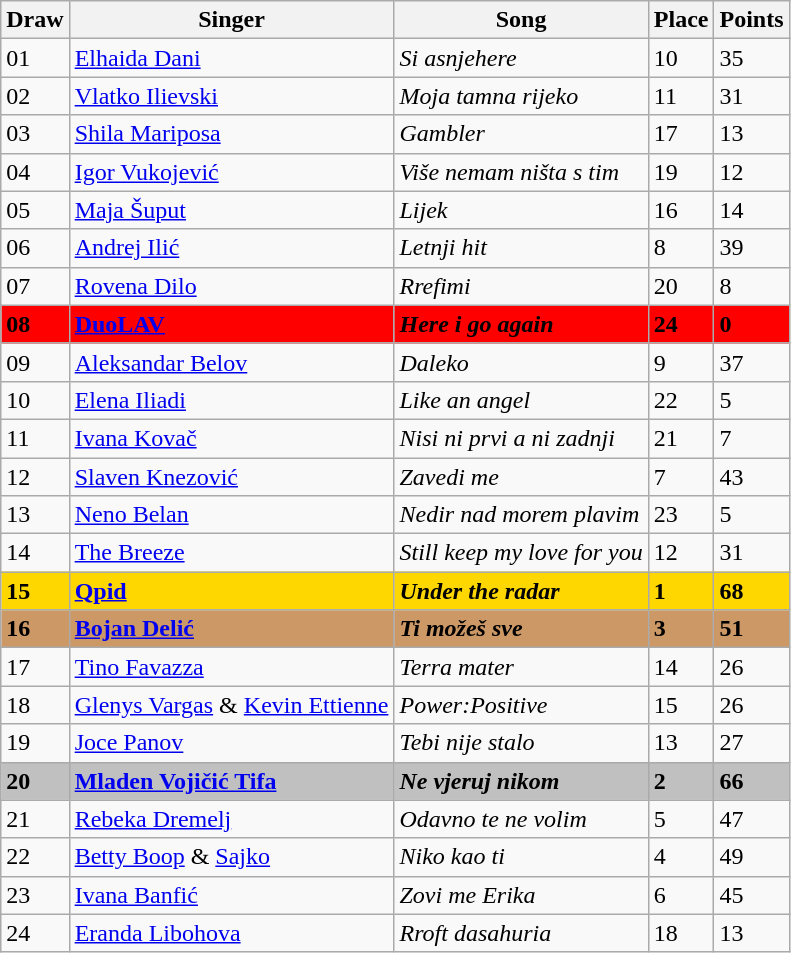<table class="sortable wikitable">
<tr>
<th>Draw</th>
<th>Singer</th>
<th>Song</th>
<th>Place</th>
<th>Points</th>
</tr>
<tr>
<td>01</td>
<td> <a href='#'>Elhaida Dani</a></td>
<td><em>Si asnjehere</em></td>
<td>10</td>
<td>35</td>
</tr>
<tr>
<td>02</td>
<td> <a href='#'>Vlatko Ilievski</a></td>
<td><em>Moja tamna rijeko</em></td>
<td>11</td>
<td>31</td>
</tr>
<tr>
<td>03</td>
<td> <a href='#'>Shila Mariposa</a></td>
<td><em>Gambler</em></td>
<td>17</td>
<td>13</td>
</tr>
<tr>
<td>04</td>
<td> <a href='#'>Igor Vukojević</a></td>
<td><em>Više nemam ništa s tim</em></td>
<td>19</td>
<td>12</td>
</tr>
<tr>
<td>05</td>
<td> <a href='#'>Maja Šuput</a></td>
<td><em>Lijek</em></td>
<td>16</td>
<td>14</td>
</tr>
<tr>
<td>06</td>
<td> <a href='#'>Andrej Ilić</a></td>
<td><em>Letnji hit</em></td>
<td>8</td>
<td>39</td>
</tr>
<tr>
<td>07</td>
<td> <a href='#'>Rovena Dilo</a></td>
<td><em>Rrefimi</em></td>
<td>20</td>
<td>8</td>
</tr>
<tr style="font-weight:bold; background: red;">
<td>08</td>
<td> <a href='#'>DuoLAV</a></td>
<td><em>Here i go again</em></td>
<td>24</td>
<td>0</td>
</tr>
<tr>
<td>09</td>
<td> <a href='#'>Aleksandar Belov</a></td>
<td><em>Daleko</em></td>
<td>9</td>
<td>37</td>
</tr>
<tr>
<td>10</td>
<td> <a href='#'>Elena Iliadi</a></td>
<td><em>Like an angel</em></td>
<td>22</td>
<td>5</td>
</tr>
<tr>
<td>11</td>
<td> <a href='#'>Ivana Kovač</a></td>
<td><em>Nisi ni prvi a ni zadnji</em></td>
<td>21</td>
<td>7</td>
</tr>
<tr>
<td>12</td>
<td> <a href='#'>Slaven Knezović</a></td>
<td><em>Zavedi me</em></td>
<td>7</td>
<td>43</td>
</tr>
<tr>
<td>13</td>
<td> <a href='#'>Neno Belan</a></td>
<td><em>Nedir nad morem plavim</em></td>
<td>23</td>
<td>5</td>
</tr>
<tr>
<td>14</td>
<td> <a href='#'>The Breeze</a></td>
<td><em>Still keep my love for you</em></td>
<td>12</td>
<td>31</td>
</tr>
<tr style="font-weight:bold; background: gold;">
<td>15</td>
<td> <a href='#'>Qpid</a></td>
<td><em>Under the radar</em></td>
<td>1</td>
<td>68</td>
</tr>
<tr style="font-weight:bold; background:#CC9966;">
<td>16</td>
<td> <a href='#'>Bojan Delić</a></td>
<td><em>Ti možeš sve</em></td>
<td>3</td>
<td>51</td>
</tr>
<tr>
<td>17</td>
<td> <a href='#'>Tino Favazza</a></td>
<td><em>Terra mater</em></td>
<td>14</td>
<td>26</td>
</tr>
<tr>
<td>18</td>
<td> <a href='#'>Glenys Vargas</a> &  <a href='#'>Kevin Ettienne</a></td>
<td><em>Power:Positive</em></td>
<td>15</td>
<td>26</td>
</tr>
<tr>
<td>19</td>
<td> <a href='#'>Joce Panov</a></td>
<td><em>Tebi nije stalo</em></td>
<td>13</td>
<td>27</td>
</tr>
<tr style="font-weight:bold; background: silver;">
<td>20</td>
<td> <a href='#'>Mladen Vojičić Tifa</a></td>
<td><em>Ne vjeruj nikom</em></td>
<td>2</td>
<td>66</td>
</tr>
<tr>
<td>21</td>
<td> <a href='#'>Rebeka Dremelj</a></td>
<td><em>Odavno te ne volim</em></td>
<td>5</td>
<td>47</td>
</tr>
<tr>
<td>22</td>
<td> <a href='#'>Betty Boop</a> &  <a href='#'>Sajko</a></td>
<td><em>Niko kao ti</em></td>
<td>4</td>
<td>49</td>
</tr>
<tr>
<td>23</td>
<td> <a href='#'>Ivana Banfić</a></td>
<td><em>Zovi me Erika</em></td>
<td>6</td>
<td>45</td>
</tr>
<tr>
<td>24</td>
<td> <a href='#'>Eranda Libohova</a></td>
<td><em>Rroft dasahuria</em></td>
<td>18</td>
<td>13</td>
</tr>
</table>
